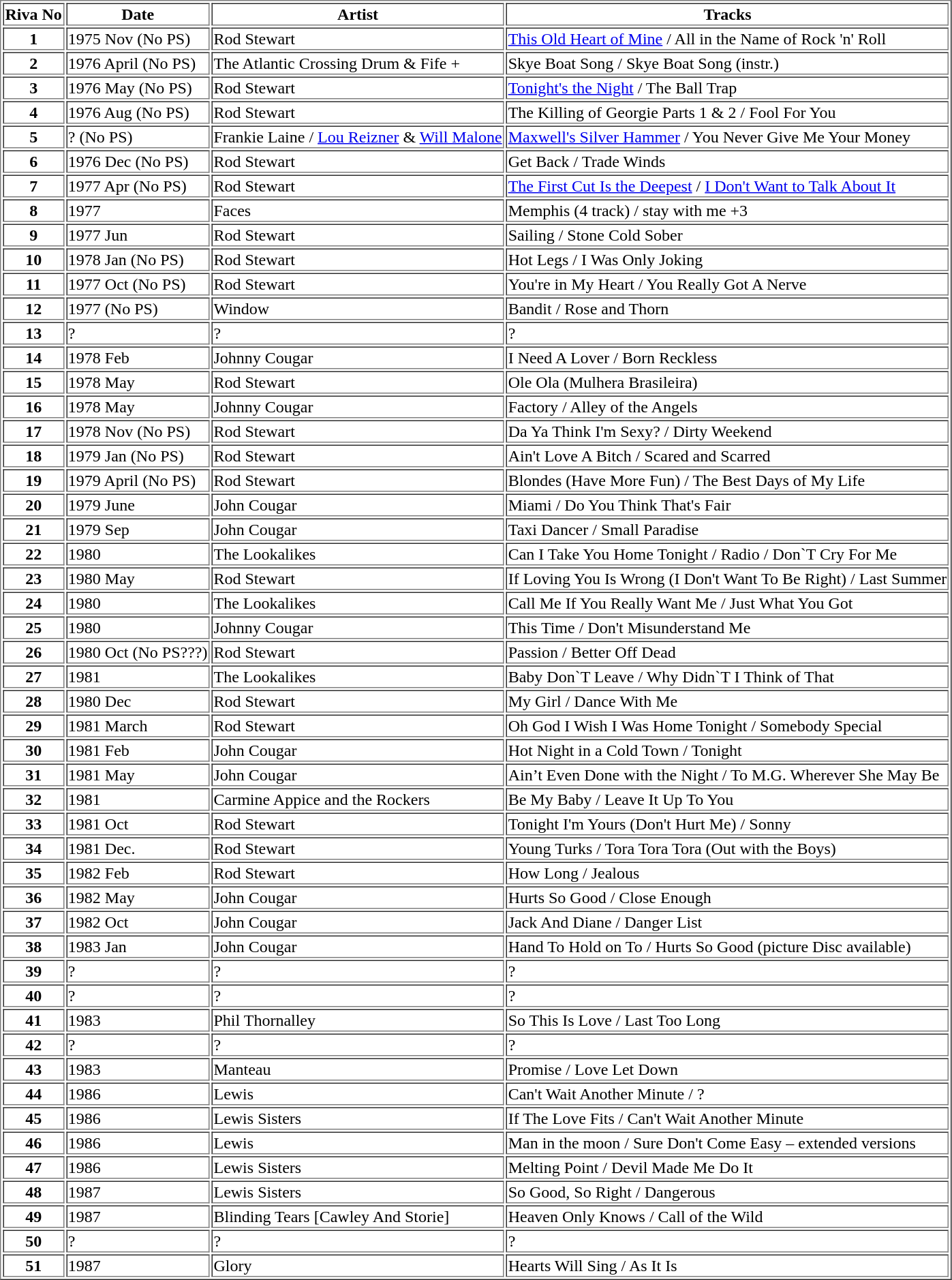<table border="1">
<tr>
<th>Riva No</th>
<th>Date</th>
<th>Artist</th>
<th>Tracks</th>
</tr>
<tr>
<th>1</th>
<td>1975 Nov (No PS)</td>
<td>Rod Stewart</td>
<td><a href='#'>This Old Heart of Mine</a> / All in the Name of Rock 'n' Roll</td>
</tr>
<tr>
<th>2</th>
<td>1976 April (No PS)</td>
<td>The Atlantic Crossing	Drum & Fife +</td>
<td>Skye Boat Song / Skye Boat Song (instr.)</td>
</tr>
<tr>
<th>3</th>
<td>1976 May (No PS)</td>
<td>Rod Stewart</td>
<td><a href='#'>Tonight's the Night</a> / The Ball Trap</td>
</tr>
<tr>
<th>4</th>
<td>1976 Aug (No PS)</td>
<td>Rod Stewart</td>
<td>The Killing of Georgie Parts 1 & 2 / Fool For You</td>
</tr>
<tr>
<th>5</th>
<td>? (No PS)</td>
<td>Frankie Laine /  <a href='#'>Lou Reizner</a> & <a href='#'>Will Malone</a></td>
<td><a href='#'>Maxwell's Silver Hammer</a>  /  You Never Give Me Your Money</td>
</tr>
<tr>
<th>6</th>
<td>1976 Dec (No PS)</td>
<td>Rod Stewart</td>
<td>Get Back / Trade Winds</td>
</tr>
<tr>
<th>7</th>
<td>1977 Apr (No PS)</td>
<td>Rod Stewart</td>
<td><a href='#'>The First Cut Is the Deepest</a> / <a href='#'>I Don't Want to Talk About It</a></td>
</tr>
<tr>
<th>8</th>
<td>1977</td>
<td>Faces</td>
<td>Memphis (4 track) / stay with me +3</td>
</tr>
<tr>
<th>9</th>
<td>1977 Jun</td>
<td>Rod Stewart</td>
<td>Sailing / Stone Cold Sober</td>
</tr>
<tr>
<th>10</th>
<td>1978 Jan (No PS)</td>
<td>Rod Stewart</td>
<td>Hot Legs / I Was Only Joking</td>
</tr>
<tr>
<th>11</th>
<td>1977 Oct (No PS)</td>
<td>Rod Stewart</td>
<td>You're in My Heart / You Really Got A Nerve</td>
</tr>
<tr>
<th>12</th>
<td>1977 (No PS)</td>
<td>Window</td>
<td>Bandit  / Rose and Thorn</td>
</tr>
<tr>
<th>13</th>
<td>?</td>
<td>?</td>
<td>?</td>
</tr>
<tr>
<th>14</th>
<td>1978 Feb</td>
<td>Johnny Cougar</td>
<td>I Need A Lover / Born Reckless</td>
</tr>
<tr>
<th>15</th>
<td>1978 May</td>
<td>Rod Stewart</td>
<td>Ole Ola (Mulhera Brasileira)</td>
</tr>
<tr>
<th>16</th>
<td>1978 May</td>
<td>Johnny Cougar</td>
<td>Factory / Alley of the Angels</td>
</tr>
<tr>
<th>17</th>
<td>1978 Nov (No PS)</td>
<td>Rod Stewart</td>
<td>Da Ya Think I'm Sexy? / Dirty Weekend</td>
</tr>
<tr>
<th>18</th>
<td>1979 Jan (No PS)</td>
<td>Rod Stewart</td>
<td>Ain't Love A Bitch / Scared and Scarred</td>
</tr>
<tr>
<th>19</th>
<td>1979 April (No PS)</td>
<td>Rod Stewart</td>
<td>Blondes (Have More Fun) / The Best Days of My Life</td>
</tr>
<tr>
<th>20</th>
<td>1979 June</td>
<td>John Cougar</td>
<td>Miami / Do You Think That's Fair</td>
</tr>
<tr>
<th>21</th>
<td>1979 Sep</td>
<td>John Cougar</td>
<td>Taxi Dancer / Small Paradise</td>
</tr>
<tr>
<th>22</th>
<td>1980</td>
<td>The Lookalikes</td>
<td>Can I Take You Home Tonight / Radio / Don`T Cry For Me</td>
</tr>
<tr>
<th>23</th>
<td>1980 May</td>
<td>Rod Stewart</td>
<td>If Loving You Is Wrong (I Don't Want To Be Right) / Last Summer</td>
</tr>
<tr>
<th>24</th>
<td>1980</td>
<td>The Lookalikes</td>
<td>Call Me If You Really Want Me / Just What You Got</td>
</tr>
<tr>
<th>25</th>
<td>1980</td>
<td>Johnny Cougar</td>
<td>This Time / Don't Misunderstand Me</td>
</tr>
<tr>
<th>26</th>
<td>1980 Oct (No PS???)</td>
<td>Rod Stewart</td>
<td>Passion / Better Off Dead</td>
</tr>
<tr>
<th>27</th>
<td>1981</td>
<td>The Lookalikes</td>
<td>Baby Don`T Leave / Why Didn`T I Think of That</td>
</tr>
<tr>
<th>28</th>
<td>1980 Dec</td>
<td>Rod Stewart</td>
<td>My Girl / Dance With Me</td>
</tr>
<tr>
<th>29</th>
<td>1981 March</td>
<td>Rod Stewart</td>
<td>Oh God I Wish I Was Home Tonight / Somebody Special</td>
</tr>
<tr>
<th>30</th>
<td>1981 Feb</td>
<td>John Cougar</td>
<td>Hot Night in a Cold Town / Tonight</td>
</tr>
<tr>
<th>31</th>
<td>1981 May</td>
<td>John Cougar</td>
<td>Ain’t Even Done with the Night / To M.G. Wherever She May Be</td>
</tr>
<tr>
<th>32</th>
<td>1981</td>
<td>Carmine Appice and the Rockers</td>
<td>Be My Baby / Leave It Up To You</td>
</tr>
<tr>
<th>33</th>
<td>1981 Oct</td>
<td>Rod Stewart</td>
<td>Tonight I'm Yours (Don't Hurt Me) / Sonny</td>
</tr>
<tr>
<th>34</th>
<td>1981 Dec.</td>
<td>Rod Stewart</td>
<td>Young Turks / Tora Tora Tora (Out with the Boys)</td>
</tr>
<tr>
<th>35</th>
<td>1982 Feb</td>
<td>Rod Stewart</td>
<td>How Long / Jealous</td>
</tr>
<tr>
<th>36</th>
<td>1982 May</td>
<td>John Cougar</td>
<td>Hurts So Good / Close Enough</td>
</tr>
<tr>
<th>37</th>
<td>1982 Oct</td>
<td>John Cougar</td>
<td>Jack And Diane / Danger List</td>
</tr>
<tr>
<th>38</th>
<td>1983 Jan</td>
<td>John Cougar</td>
<td>Hand To Hold on To / Hurts So Good (picture Disc available)</td>
</tr>
<tr>
<th>39</th>
<td>?</td>
<td>?</td>
<td>?</td>
</tr>
<tr>
<th>40</th>
<td>?</td>
<td>?</td>
<td>?</td>
</tr>
<tr>
<th>41</th>
<td>1983</td>
<td>Phil Thornalley</td>
<td>So This Is Love / Last Too Long</td>
</tr>
<tr>
<th>42</th>
<td>?</td>
<td>?</td>
<td>?</td>
</tr>
<tr>
<th>43</th>
<td>1983</td>
<td>Manteau</td>
<td>Promise / Love Let Down</td>
</tr>
<tr>
<th>44</th>
<td>1986</td>
<td>Lewis</td>
<td>Can't Wait Another Minute / ?</td>
</tr>
<tr>
<th>45</th>
<td>1986</td>
<td>Lewis Sisters</td>
<td>If The Love Fits / Can't Wait Another Minute</td>
</tr>
<tr>
<th>46</th>
<td>1986</td>
<td>Lewis</td>
<td>Man in the moon / Sure Don't Come Easy – extended versions</td>
</tr>
<tr>
<th>47</th>
<td>1986</td>
<td>Lewis Sisters</td>
<td>Melting Point / Devil Made Me Do It</td>
</tr>
<tr>
<th>48</th>
<td>1987</td>
<td>Lewis Sisters</td>
<td>So Good, So Right / Dangerous</td>
</tr>
<tr>
<th>49</th>
<td>1987</td>
<td>Blinding Tears	[Cawley And Storie]</td>
<td>Heaven Only Knows / Call of the Wild</td>
</tr>
<tr>
<th>50</th>
<td>?</td>
<td>?</td>
<td>?</td>
</tr>
<tr>
<th>51</th>
<td>1987</td>
<td>Glory</td>
<td>Hearts Will Sing / As It Is</td>
</tr>
</table>
